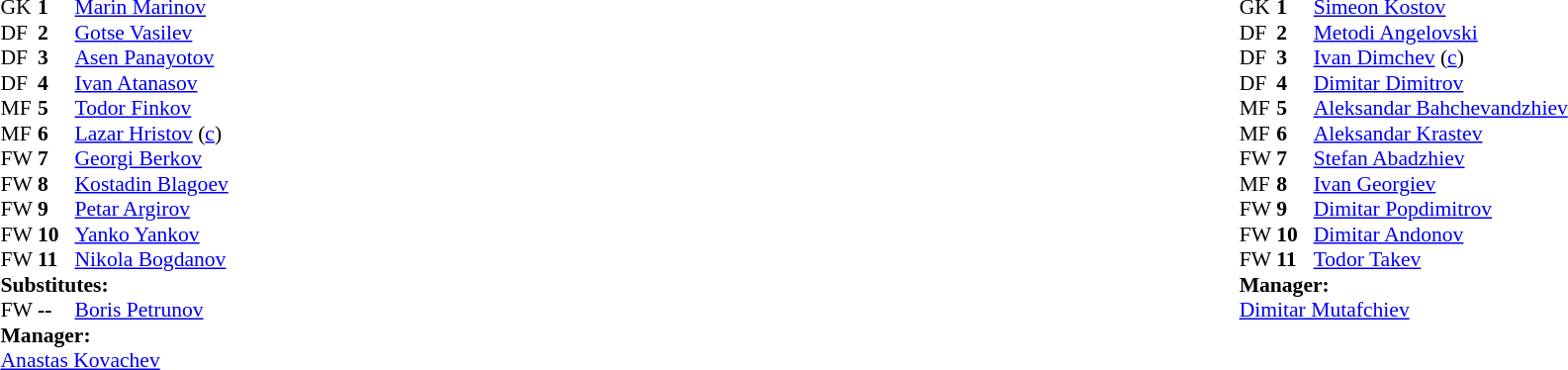<table style="width:100%">
<tr>
<td style="vertical-align:top;width:50%"><br><table style="font-size:90%" cellspacing="0" cellpadding="0">
<tr>
<th width="25"></th>
<th width="25"></th>
</tr>
<tr>
<td>GK</td>
<td><strong>1</strong></td>
<td> <a href='#'>Marin Marinov</a></td>
</tr>
<tr>
<td>DF</td>
<td><strong>2</strong></td>
<td> <a href='#'>Gotse Vasilev</a></td>
</tr>
<tr>
<td>DF</td>
<td><strong>3</strong></td>
<td> <a href='#'>Asen Panayotov</a></td>
</tr>
<tr>
<td>DF</td>
<td><strong>4</strong></td>
<td> <a href='#'>Ivan Atanasov</a></td>
</tr>
<tr>
<td>MF</td>
<td><strong>5</strong></td>
<td> <a href='#'>Todor Finkov</a></td>
</tr>
<tr>
<td>MF</td>
<td><strong>6</strong></td>
<td> <a href='#'>Lazar Hristov</a> (<a href='#'>c</a>)</td>
</tr>
<tr>
<td>FW</td>
<td><strong>7</strong></td>
<td> <a href='#'>Georgi Berkov</a></td>
</tr>
<tr>
<td>FW</td>
<td><strong>8</strong></td>
<td> <a href='#'>Kostadin Blagoev</a></td>
</tr>
<tr>
<td>FW</td>
<td><strong>9</strong></td>
<td> <a href='#'>Petar Argirov</a></td>
</tr>
<tr>
<td>FW</td>
<td><strong>10</strong></td>
<td> <a href='#'>Yanko Yankov</a></td>
</tr>
<tr>
<td>FW</td>
<td><strong>11</strong></td>
<td> <a href='#'>Nikola Bogdanov</a></td>
<td></td>
<td></td>
</tr>
<tr>
<td colspan=4><strong>Substitutes:</strong></td>
</tr>
<tr>
<td>FW</td>
<td><strong>--</strong></td>
<td> <a href='#'>Boris Petrunov</a></td>
<td></td>
<td></td>
</tr>
<tr>
<td colspan=4><strong>Manager:</strong></td>
</tr>
<tr>
<td colspan="4"> <a href='#'>Anastas Kovachev</a></td>
</tr>
</table>
</td>
<td valign="top"></td>
<td valign="top" width="50%"><br><table cellspacing="0" cellpadding="0" style="font-size:90%;margin:auto">
<tr>
<th width="25"></th>
<th width="25"></th>
</tr>
<tr>
<td>GK</td>
<td><strong>1</strong></td>
<td> <a href='#'>Simeon Kostov</a></td>
</tr>
<tr>
<td>DF</td>
<td><strong>2</strong></td>
<td> <a href='#'>Metodi Angelovski</a></td>
</tr>
<tr>
<td>DF</td>
<td><strong>3</strong></td>
<td> <a href='#'>Ivan Dimchev</a> (<a href='#'>c</a>)</td>
</tr>
<tr>
<td>DF</td>
<td><strong>4</strong></td>
<td> <a href='#'>Dimitar Dimitrov</a></td>
</tr>
<tr>
<td>MF</td>
<td><strong>5</strong></td>
<td> <a href='#'>Aleksandar Bahchevandzhiev</a></td>
</tr>
<tr>
<td>MF</td>
<td><strong>6</strong></td>
<td> <a href='#'>Aleksandar Krastev</a></td>
</tr>
<tr>
<td>FW</td>
<td><strong>7</strong></td>
<td> <a href='#'>Stefan Abadzhiev</a></td>
</tr>
<tr>
<td>MF</td>
<td><strong>8</strong></td>
<td> <a href='#'>Ivan Georgiev</a></td>
</tr>
<tr>
<td>FW</td>
<td><strong>9</strong></td>
<td> <a href='#'>Dimitar Popdimitrov</a></td>
</tr>
<tr>
<td>FW</td>
<td><strong>10</strong></td>
<td> <a href='#'>Dimitar Andonov</a></td>
</tr>
<tr>
<td>FW</td>
<td><strong>11</strong></td>
<td> <a href='#'>Todor Takev</a></td>
</tr>
<tr>
<td colspan=4><strong>Manager:</strong></td>
</tr>
<tr>
<td colspan="4"> <a href='#'>Dimitar Mutafchiev</a></td>
</tr>
</table>
</td>
</tr>
</table>
